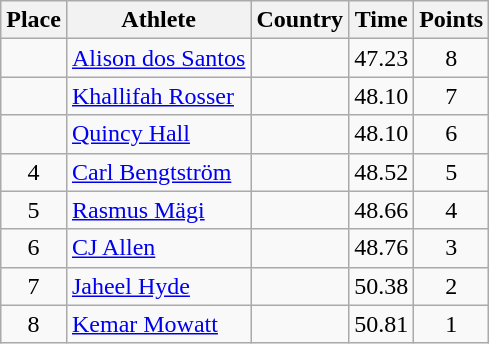<table class="wikitable">
<tr>
<th>Place</th>
<th>Athlete</th>
<th>Country</th>
<th>Time</th>
<th>Points</th>
</tr>
<tr>
<td align=center></td>
<td><a href='#'>Alison dos Santos</a></td>
<td></td>
<td>47.23</td>
<td align=center>8</td>
</tr>
<tr>
<td align=center></td>
<td><a href='#'>Khallifah Rosser</a></td>
<td></td>
<td>48.10</td>
<td align=center>7</td>
</tr>
<tr>
<td align=center></td>
<td><a href='#'>Quincy Hall</a></td>
<td></td>
<td>48.10</td>
<td align=center>6</td>
</tr>
<tr>
<td align=center>4</td>
<td><a href='#'>Carl Bengtström</a></td>
<td></td>
<td>48.52</td>
<td align=center>5</td>
</tr>
<tr>
<td align=center>5</td>
<td><a href='#'>Rasmus Mägi</a></td>
<td></td>
<td>48.66</td>
<td align=center>4</td>
</tr>
<tr>
<td align=center>6</td>
<td><a href='#'>CJ Allen</a></td>
<td></td>
<td>48.76</td>
<td align=center>3</td>
</tr>
<tr>
<td align=center>7</td>
<td><a href='#'>Jaheel Hyde</a></td>
<td></td>
<td>50.38</td>
<td align=center>2</td>
</tr>
<tr>
<td align=center>8</td>
<td><a href='#'>Kemar Mowatt</a></td>
<td></td>
<td>50.81</td>
<td align=center>1</td>
</tr>
</table>
